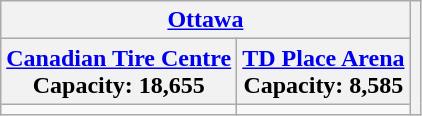<table class="wikitable" style="text-align:center;">
<tr>
<th colspan=2><a href='#'>Ottawa</a></th>
<th rowspan=3></th>
</tr>
<tr>
<th><a href='#'>Canadian Tire Centre</a><br>Capacity: 18,655</th>
<th><a href='#'>TD Place Arena</a><br>Capacity: 8,585</th>
</tr>
<tr>
<td></td>
<td></td>
</tr>
</table>
